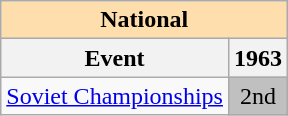<table class="wikitable" style="text-align:center">
<tr>
<th style="background-color: #ffdead; " colspan=2 align=center>National</th>
</tr>
<tr>
<th>Event</th>
<th>1963</th>
</tr>
<tr>
<td align=left><a href='#'>Soviet Championships</a></td>
<td bgcolor=silver>2nd</td>
</tr>
</table>
